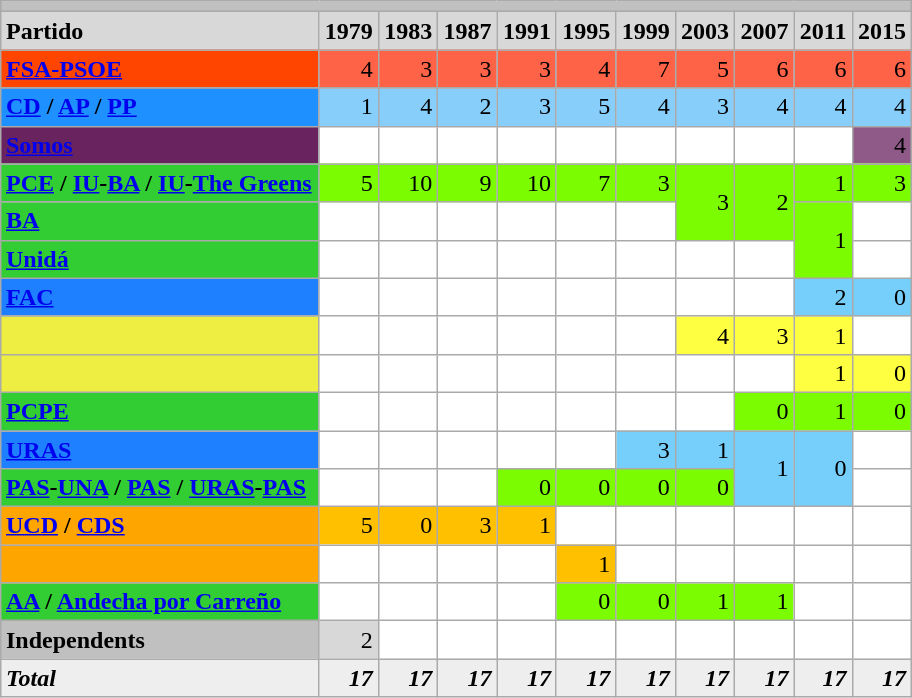<table class="wikitable" style="margin:0 auto">
<tr>
<td colspan="11" width="600px" bgcolor="#C0C0C0"></td>
</tr>
<tr bgcolor="#D8D8D8">
<td><strong>Partido</strong></td>
<td align="right"><strong>1979</strong></td>
<td align="right"><strong>1983</strong></td>
<td align="right"><strong>1987</strong></td>
<td align="right"><strong>1991</strong></td>
<td align="right"><strong>1995</strong></td>
<td align="right"><strong>1999</strong></td>
<td align="right"><strong>2003</strong></td>
<td align="right"><strong>2007</strong></td>
<td align="right"><strong>2011</strong></td>
<td align="right"><strong>2015</strong></td>
</tr>
<tr>
<td bgcolor="#FF4500"><strong><a href='#'>FSA-PSOE</a></strong></td>
<td bgcolor="#FF6347" align="right">4</td>
<td bgcolor="#FF6347" align="right">3</td>
<td bgcolor="#FF6347" align="right">3</td>
<td bgcolor="#FF6347" align="right">3</td>
<td bgcolor="#FF6347" align="right">4</td>
<td bgcolor="#FF6347" align="right">7</td>
<td bgcolor="#FF6347" align="right">5</td>
<td bgcolor="#FF6347" align="right">6</td>
<td bgcolor="#FF6347" align="right">6</td>
<td bgcolor="#FF6347" align="right">6</td>
</tr>
<tr>
<td bgcolor="#1E90FF"><strong><a href='#'>CD</a> / <a href='#'>AP</a> / <a href='#'>PP</a></strong></td>
<td bgcolor="#87CEFA" align="right">1</td>
<td bgcolor="#87CEFA" align="right">4</td>
<td bgcolor="#87CEFA" align="right">2</td>
<td bgcolor="#87CEFA" align="right">3</td>
<td bgcolor="#87CEFA" align="right">5</td>
<td bgcolor="#87CEFA" align="right">4</td>
<td bgcolor="#87CEFA" align="right">3</td>
<td bgcolor="#87CEFA" align="right">4</td>
<td bgcolor="#87CEFA" align="right">4</td>
<td bgcolor="#87CEFA" align="right">4</td>
</tr>
<tr>
<td bgcolor="#69235F"><strong><span><a href='#'>Somos</a></span></strong></td>
<td bgcolor="#FFFFFF" align="right"></td>
<td bgcolor="#FFFFFF" align="right"></td>
<td bgcolor="#FFFFFF" align="right"></td>
<td bgcolor="#FFFFFF" align="right"></td>
<td bgcolor="#FFFFFF" align="right"></td>
<td bgcolor="#FFFFFF" align="right"></td>
<td bgcolor="#FFFFFF" align="right"></td>
<td bgcolor="#FFFFFF" align="right"></td>
<td bgcolor="#FFFFFF" align="right"></td>
<td bgcolor="#8F5A87" align="right">4</td>
</tr>
<tr>
<td bgcolor="#32CD32"><strong><a href='#'>PCE</a> / <a href='#'>IU</a>-<a href='#'>BA</a> / <a href='#'>IU</a>-<a href='#'>The Greens</a></strong></td>
<td bgcolor="#7CFC00" align="right">5</td>
<td bgcolor="#7CFC00" align="right">10</td>
<td bgcolor="#7CFC00" align="right">9</td>
<td bgcolor="#7CFC00" align="right">10</td>
<td bgcolor="#7CFC00" align="right">7</td>
<td bgcolor="#7CFC00" align="right">3</td>
<td bgcolor="#7CFC00" align="right" rowspan="2">3</td>
<td bgcolor="#7CFC00" align="right" rowspan="2">2</td>
<td bgcolor="#7CFC00" align="right">1</td>
<td bgcolor="#7CFC00" align="right">3</td>
</tr>
<tr>
<td bgcolor="#32CD32"><strong><a href='#'>BA</a></strong></td>
<td bgcolor="#FFFFFF" align="right"></td>
<td bgcolor="#FFFFFF" align="right"></td>
<td bgcolor="#FFFFFF" align="right"></td>
<td bgcolor="#FFFFFF" align="right"></td>
<td bgcolor="#FFFFFF" align="right"></td>
<td bgcolor="#FFFFFF" align="right"><br>
</td>
<td bgcolor="#7CFC00" align="right" rowspan="2">1</td>
<td bgcolor="#FFFFFF" align="right"></td>
</tr>
<tr>
<td bgcolor="#32CD32"><strong><a href='#'>Unidá</a></strong></td>
<td bgcolor="#FFFFFF" align="right"></td>
<td bgcolor="#FFFFFF" align="right"></td>
<td bgcolor="#FFFFFF" align="right"></td>
<td bgcolor="#FFFFFF" align="right"></td>
<td bgcolor="#FFFFFF" align="right"></td>
<td bgcolor="#FFFFFF" align="right"></td>
<td bgcolor="#FFFFFF" align="right"></td>
<td bgcolor="#FFFFFF" align="right"></td>
<td bgcolor="#FFFFFF" align="right"><br></td>
</tr>
<tr>
<td bgcolor="#1E80FF"><strong><a href='#'>FAC</a></strong></td>
<td bgcolor="#FFFFFF" align="right"></td>
<td bgcolor="#FFFFFF" align="right"></td>
<td bgcolor="#FFFFFF" align="right"></td>
<td bgcolor="#FFFFFF" align="right"></td>
<td bgcolor="#FFFFFF" align="right"></td>
<td bgcolor="#FFFFFF" align="right"></td>
<td bgcolor="#FFFFFF" align="right"></td>
<td bgcolor="#FFFFFF" align="right"></td>
<td bgcolor="#76CEFA" align="right">2</td>
<td bgcolor="#76CEFA" align="right">0</td>
</tr>
<tr>
<td bgcolor="#EEEE42"><strong></strong></td>
<td bgcolor="#FFFFFF" align="right"></td>
<td bgcolor="#FFFFFF" align="right"></td>
<td bgcolor="#FFFFFF" align="right"></td>
<td bgcolor="#FFFFFF" align="right"></td>
<td bgcolor="#FFFFFF" align="right"></td>
<td bgcolor="#FFFFFF" align="right"></td>
<td bgcolor="#FFFF42" align="right">4</td>
<td bgcolor="#FFFF42" align="right">3</td>
<td bgcolor="#FFFF42" align="right">1</td>
<td bgcolor="#FFFFFF" align="right"></td>
</tr>
<tr>
<td bgcolor="#EEEE42"><strong></strong></td>
<td bgcolor="#FFFFFF" align="right"></td>
<td bgcolor="#FFFFFF" align="right"></td>
<td bgcolor="#FFFFFF" align="right"></td>
<td bgcolor="#FFFFFF" align="right"></td>
<td bgcolor="#FFFFFF" align="right"></td>
<td bgcolor="#FFFFFF" align="right"></td>
<td bgcolor="#FFFFFF" align="right"></td>
<td bgcolor="#FFFFFF" align="right"></td>
<td bgcolor="#FFFF42" align="right">1</td>
<td bgcolor="#FFFF42" align="right">0</td>
</tr>
<tr>
<td bgcolor="#32CD32"><strong><a href='#'>PCPE</a></strong></td>
<td bgcolor="#FFFFFF" align="right"></td>
<td bgcolor="#FFFFFF" align="right"></td>
<td bgcolor="#FFFFFF" align="right"></td>
<td bgcolor="#FFFFFF" align="right"></td>
<td bgcolor="#FFFFFF" align="right"></td>
<td bgcolor="#FFFFFF" align="right"></td>
<td bgcolor="#FFFFFF" align="right"></td>
<td bgcolor="#7CFC00" align="right">0</td>
<td bgcolor="#7CFC00" align="right">1</td>
<td bgcolor="#7CFC00" align="right">0</td>
</tr>
<tr>
<td bgcolor="#1E80FF"><strong><a href='#'>URAS</a></strong></td>
<td bgcolor="#FFFFFF" align="right"></td>
<td bgcolor="#FFFFFF" align="right"></td>
<td bgcolor="#FFFFFF" align="right"></td>
<td bgcolor="#FFFFFF" align="right"></td>
<td bgcolor="#FFFFFF" align="right"></td>
<td bgcolor="#76CEFA" align="right">3</td>
<td bgcolor="#76CEFA" align="right">1</td>
<td bgcolor="#76CEFA" align="right" rowspan="2">1</td>
<td bgcolor="#76CEFA" align="right" rowspan="2">0</td>
<td bgcolor="#FFFFFF" align="right"></td>
</tr>
<tr>
<td bgcolor="#32CD32"><strong><a href='#'>PAS</a>-<a href='#'>UNA</a> / <a href='#'>PAS</a> / <a href='#'>URAS</a>-<a href='#'>PAS</a></strong></td>
<td bgcolor="#FFFFFF" align="right"></td>
<td bgcolor="#FFFFFF" align="right"></td>
<td bgcolor="#FFFFFF" align="right"></td>
<td bgcolor="#7CFC00" align="right">0</td>
<td bgcolor="#7CFC00" align="right">0</td>
<td bgcolor="#7CFC00" align="right">0</td>
<td bgcolor="#7CFC00" align="right">0</td>
<td bgcolor="#FFFFFF" align="right"><br>
</td>
</tr>
<tr>
<td bgcolor="#FFA500"><strong><a href='#'>UCD</a> / <a href='#'>CDS</a></strong></td>
<td bgcolor="#ffC000" align="right">5</td>
<td bgcolor="#ffC000" align="right">0</td>
<td bgcolor="#ffC000" align="right">3</td>
<td bgcolor="#ffC000" align="right">1</td>
<td bgcolor="#FFFFFF" align="right"></td>
<td bgcolor="#FFFFFF" align="right"></td>
<td bgcolor="#FFFFFF" align="right"></td>
<td bgcolor="#FFFFFF" align="right"></td>
<td bgcolor="#FFFFFF" align="right"></td>
<td bgcolor="#FFFFFF" align="right"></td>
</tr>
<tr>
<td bgcolor="#FFA500"><strong></strong></td>
<td bgcolor="#FFFFFF" align="right"></td>
<td bgcolor="#FFFFFF" align="right"></td>
<td bgcolor="#FFFFFF" align="right"></td>
<td bgcolor="#FFFFFF" align="right"></td>
<td bgcolor="#FFC000" align="right">1</td>
<td bgcolor="#FFFFFF" align="right"></td>
<td bgcolor="#FFFFFF" align="right"></td>
<td bgcolor="#FFFFFF" align="right"></td>
<td bgcolor="#FFFFFF" align="right"></td>
<td bgcolor="#FFFFFF" align="right"></td>
</tr>
<tr>
<td bgcolor="#32CD32"><strong><a href='#'>AA</a> / <a href='#'>Andecha por Carreño</a></strong></td>
<td bgcolor="#FFFFFF" align="right"></td>
<td bgcolor="#FFFFFF" align="right"></td>
<td bgcolor="#FFFFFF" align="right"></td>
<td bgcolor="#FFFFFF" align="right"></td>
<td bgcolor="#7CFC00" align="right">0</td>
<td bgcolor="#7CFC00" align="right">0</td>
<td bgcolor="#7CFC00" align="right">1</td>
<td bgcolor="#7CFC00" align="right">1</td>
<td bgcolor="#FFFFFF" align="right"></td>
<td bgcolor="#FFFFFF" align="right"></td>
</tr>
<tr>
<td bgcolor="#C0C0C0"><strong>Independents</strong></td>
<td bgcolor="#D8D8D8" align="right">2</td>
<td bgcolor="#FFFFFF" align="right"></td>
<td bgcolor="#FFFFFF" align="right"></td>
<td bgcolor="#FFFFFF" align="right"></td>
<td bgcolor="#FFFFFF" align="right"></td>
<td bgcolor="#FFFFFF" align="right"></td>
<td bgcolor="#FFFFFF" align="right"></td>
<td bgcolor="#FFFFFF" align="right"></td>
<td bgcolor="#FFFFFF" align="right"></td>
<td bgcolor="#FFFFFF" align="right"></td>
</tr>
<tr bgcolor="#EEEEEE">
<td><strong><em>Total</em></strong></td>
<td align="right"><strong><em>17</em></strong></td>
<td align="right"><strong><em>17</em></strong></td>
<td align="right"><strong><em>17</em></strong></td>
<td align="right"><strong><em>17</em></strong></td>
<td align="right"><strong><em>17</em></strong></td>
<td align="right"><strong><em>17</em></strong></td>
<td align="right"><strong><em>17</em></strong></td>
<td align="right"><strong><em>17</em></strong></td>
<td align="right"><strong><em>17</em></strong></td>
<td align="right"><strong><em>17</em></strong></td>
</tr>
</table>
